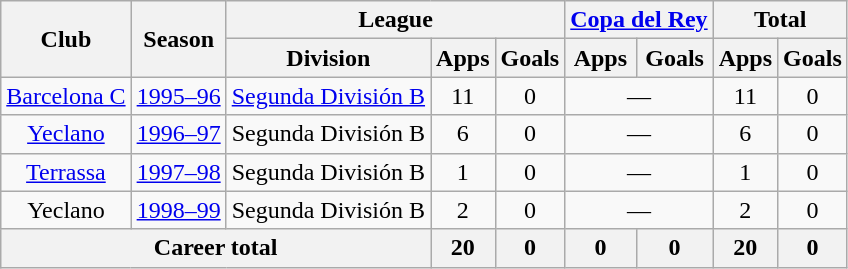<table class="wikitable" style="text-align: center;">
<tr>
<th rowspan="2">Club</th>
<th rowspan="2">Season</th>
<th colspan="3">League</th>
<th colspan="2"><a href='#'>Copa del Rey</a></th>
<th colspan="2">Total</th>
</tr>
<tr>
<th>Division</th>
<th>Apps</th>
<th>Goals</th>
<th>Apps</th>
<th>Goals</th>
<th>Apps</th>
<th>Goals</th>
</tr>
<tr>
<td><a href='#'>Barcelona C</a></td>
<td><a href='#'>1995–96</a></td>
<td><a href='#'>Segunda División B</a></td>
<td>11</td>
<td>0</td>
<td colspan="2">—</td>
<td>11</td>
<td>0</td>
</tr>
<tr>
<td><a href='#'>Yeclano</a></td>
<td><a href='#'>1996–97</a></td>
<td>Segunda División B</td>
<td>6</td>
<td>0</td>
<td colspan="2">—</td>
<td>6</td>
<td>0</td>
</tr>
<tr>
<td><a href='#'>Terrassa</a></td>
<td><a href='#'>1997–98</a></td>
<td>Segunda División B</td>
<td>1</td>
<td>0</td>
<td colspan="2">—</td>
<td>1</td>
<td>0</td>
</tr>
<tr>
<td>Yeclano</td>
<td><a href='#'>1998–99</a></td>
<td>Segunda División B</td>
<td>2</td>
<td>0</td>
<td colspan="2">—</td>
<td>2</td>
<td>0</td>
</tr>
<tr>
<th colspan="3">Career total</th>
<th>20</th>
<th>0</th>
<th>0</th>
<th>0</th>
<th>20</th>
<th>0</th>
</tr>
</table>
